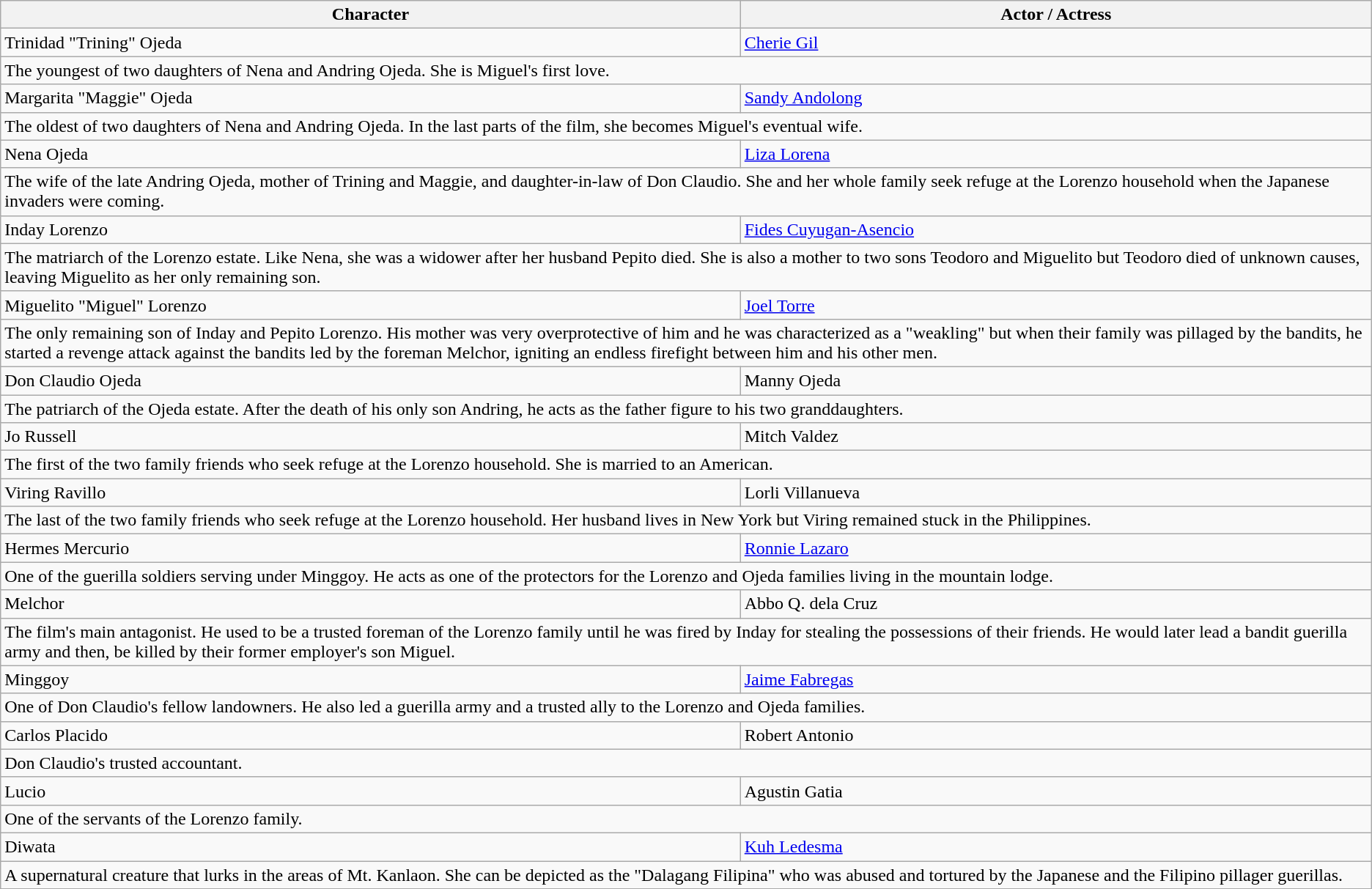<table class="wikitable">
<tr>
<th>Character</th>
<th>Actor / Actress</th>
</tr>
<tr>
<td>Trinidad "Trining" Ojeda</td>
<td><a href='#'>Cherie Gil</a></td>
</tr>
<tr>
<td colspan="2">The youngest of two daughters of Nena and Andring Ojeda. She is Miguel's first love.</td>
</tr>
<tr>
<td>Margarita "Maggie" Ojeda</td>
<td><a href='#'>Sandy Andolong</a></td>
</tr>
<tr>
<td colspan="2">The oldest of two daughters of Nena and Andring Ojeda. In the last parts of the film, she becomes Miguel's eventual wife.</td>
</tr>
<tr>
<td>Nena Ojeda</td>
<td><a href='#'>Liza Lorena</a></td>
</tr>
<tr>
<td colspan="2">The wife of the late Andring Ojeda, mother of Trining and Maggie, and daughter-in-law of Don Claudio. She and her whole family seek refuge at the Lorenzo household when the Japanese invaders were coming.</td>
</tr>
<tr>
<td>Inday Lorenzo</td>
<td><a href='#'>Fides Cuyugan-Asencio</a></td>
</tr>
<tr>
<td colspan="2">The matriarch of the Lorenzo estate. Like Nena, she was a widower after her husband Pepito died. She is also a mother to two sons Teodoro and Miguelito but Teodoro died of unknown causes, leaving Miguelito as her only remaining son.</td>
</tr>
<tr>
<td>Miguelito "Miguel" Lorenzo</td>
<td><a href='#'>Joel Torre</a></td>
</tr>
<tr>
<td colspan="2">The only remaining son of Inday and Pepito Lorenzo. His mother was very overprotective of him and he was characterized as a "weakling" but when their family was pillaged by the bandits, he started a revenge attack against the bandits led by the foreman Melchor, igniting an endless firefight between him and his other men.</td>
</tr>
<tr>
<td>Don Claudio Ojeda</td>
<td>Manny Ojeda</td>
</tr>
<tr>
<td colspan="2">The patriarch of the Ojeda estate. After the death of his only son Andring, he acts as the father figure to his two granddaughters.</td>
</tr>
<tr>
<td>Jo Russell</td>
<td>Mitch Valdez</td>
</tr>
<tr>
<td colspan="2">The first of the two family friends who seek refuge at the Lorenzo household. She is married to an American.</td>
</tr>
<tr>
<td>Viring Ravillo</td>
<td>Lorli Villanueva</td>
</tr>
<tr>
<td colspan="2">The last of the two family friends who seek refuge at the Lorenzo household. Her husband lives in New York but Viring remained stuck in the Philippines.</td>
</tr>
<tr>
<td>Hermes Mercurio</td>
<td><a href='#'>Ronnie Lazaro</a></td>
</tr>
<tr>
<td colspan="2">One of the guerilla soldiers serving under Minggoy. He acts as one of the protectors for the Lorenzo and Ojeda families living in the mountain lodge.</td>
</tr>
<tr>
<td>Melchor</td>
<td>Abbo Q. dela Cruz</td>
</tr>
<tr>
<td colspan="2">The film's main antagonist. He used to be a trusted foreman of the Lorenzo family until he was fired by Inday for stealing the possessions of their friends. He would later lead a bandit guerilla army and then, be killed by their former employer's son Miguel.</td>
</tr>
<tr>
<td>Minggoy</td>
<td><a href='#'>Jaime Fabregas</a></td>
</tr>
<tr>
<td colspan="2">One of Don Claudio's fellow landowners. He also led a guerilla army and a trusted ally to the Lorenzo and Ojeda families.</td>
</tr>
<tr>
<td>Carlos Placido</td>
<td>Robert Antonio</td>
</tr>
<tr>
<td colspan="2">Don Claudio's trusted accountant.</td>
</tr>
<tr>
<td>Lucio</td>
<td>Agustin Gatia</td>
</tr>
<tr>
<td colspan="2">One of the servants of the Lorenzo family.</td>
</tr>
<tr>
<td>Diwata</td>
<td><a href='#'>Kuh Ledesma</a></td>
</tr>
<tr>
<td colspan="2">A supernatural creature that lurks in the areas of Mt. Kanlaon. She can be depicted as the "Dalagang Filipina" who was abused and tortured by the Japanese and the Filipino pillager guerillas.</td>
</tr>
<tr>
</tr>
</table>
